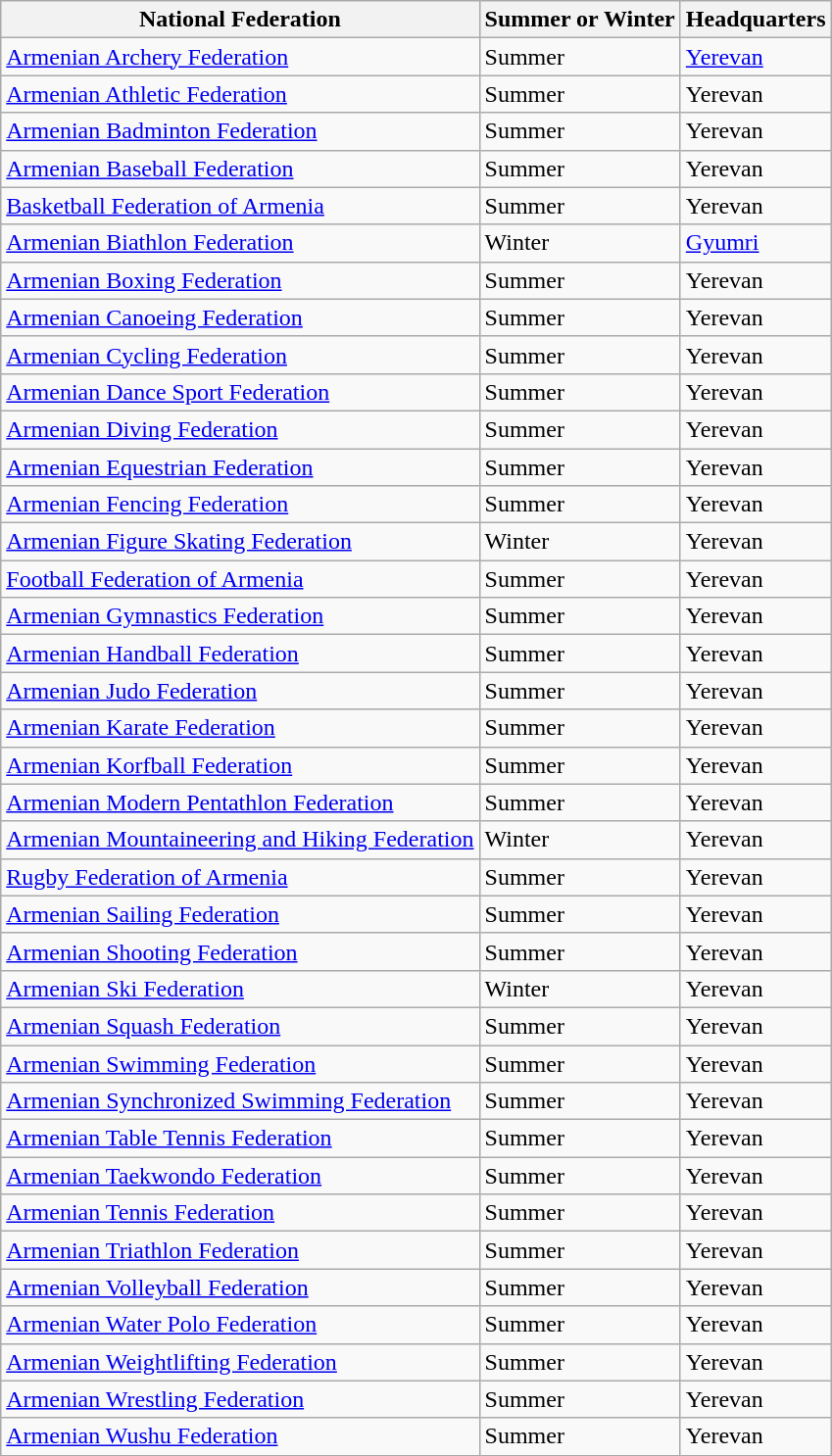<table class="wikitable sortable">
<tr>
<th>National Federation</th>
<th>Summer or Winter</th>
<th>Headquarters</th>
</tr>
<tr>
<td><a href='#'>Armenian Archery Federation</a></td>
<td>Summer</td>
<td><a href='#'>Yerevan</a></td>
</tr>
<tr>
<td><a href='#'>Armenian Athletic Federation</a></td>
<td>Summer</td>
<td>Yerevan</td>
</tr>
<tr>
<td><a href='#'>Armenian Badminton Federation</a></td>
<td>Summer</td>
<td>Yerevan</td>
</tr>
<tr>
<td><a href='#'>Armenian Baseball Federation</a></td>
<td>Summer</td>
<td>Yerevan</td>
</tr>
<tr>
<td><a href='#'>Basketball Federation of Armenia</a></td>
<td>Summer</td>
<td>Yerevan</td>
</tr>
<tr>
<td><a href='#'>Armenian Biathlon Federation</a></td>
<td>Winter</td>
<td><a href='#'>Gyumri</a></td>
</tr>
<tr>
<td><a href='#'>Armenian Boxing Federation</a></td>
<td>Summer</td>
<td>Yerevan</td>
</tr>
<tr>
<td><a href='#'>Armenian Canoeing Federation</a></td>
<td>Summer</td>
<td>Yerevan</td>
</tr>
<tr>
<td><a href='#'>Armenian Cycling Federation</a></td>
<td>Summer</td>
<td>Yerevan</td>
</tr>
<tr>
<td><a href='#'>Armenian Dance Sport Federation</a></td>
<td>Summer</td>
<td>Yerevan</td>
</tr>
<tr>
<td><a href='#'>Armenian Diving Federation</a></td>
<td>Summer</td>
<td>Yerevan</td>
</tr>
<tr>
<td><a href='#'>Armenian Equestrian Federation</a></td>
<td>Summer</td>
<td>Yerevan</td>
</tr>
<tr>
<td><a href='#'>Armenian Fencing Federation</a></td>
<td>Summer</td>
<td>Yerevan</td>
</tr>
<tr>
<td><a href='#'>Armenian Figure Skating Federation</a></td>
<td>Winter</td>
<td>Yerevan</td>
</tr>
<tr>
<td><a href='#'>Football Federation of Armenia</a></td>
<td>Summer</td>
<td>Yerevan</td>
</tr>
<tr>
<td><a href='#'>Armenian Gymnastics Federation</a></td>
<td>Summer</td>
<td>Yerevan</td>
</tr>
<tr>
<td><a href='#'>Armenian Handball Federation</a></td>
<td>Summer</td>
<td>Yerevan</td>
</tr>
<tr>
<td><a href='#'>Armenian Judo Federation</a></td>
<td>Summer</td>
<td>Yerevan</td>
</tr>
<tr>
<td><a href='#'>Armenian Karate Federation</a></td>
<td>Summer</td>
<td>Yerevan</td>
</tr>
<tr>
<td><a href='#'>Armenian Korfball Federation</a></td>
<td>Summer</td>
<td>Yerevan</td>
</tr>
<tr>
<td><a href='#'>Armenian Modern Pentathlon Federation</a></td>
<td>Summer</td>
<td>Yerevan</td>
</tr>
<tr>
<td><a href='#'>Armenian Mountaineering and Hiking Federation</a></td>
<td>Winter</td>
<td>Yerevan</td>
</tr>
<tr>
<td><a href='#'>Rugby Federation of Armenia</a></td>
<td>Summer</td>
<td>Yerevan</td>
</tr>
<tr>
<td><a href='#'>Armenian Sailing Federation</a></td>
<td>Summer</td>
<td>Yerevan</td>
</tr>
<tr>
<td><a href='#'>Armenian Shooting Federation</a></td>
<td>Summer</td>
<td>Yerevan</td>
</tr>
<tr>
<td><a href='#'>Armenian Ski Federation</a></td>
<td>Winter</td>
<td>Yerevan</td>
</tr>
<tr>
<td><a href='#'>Armenian Squash Federation</a></td>
<td>Summer</td>
<td>Yerevan</td>
</tr>
<tr>
<td><a href='#'>Armenian Swimming Federation</a></td>
<td>Summer</td>
<td>Yerevan</td>
</tr>
<tr>
<td><a href='#'>Armenian Synchronized Swimming Federation</a></td>
<td>Summer</td>
<td>Yerevan</td>
</tr>
<tr>
<td><a href='#'>Armenian Table Tennis Federation</a></td>
<td>Summer</td>
<td>Yerevan</td>
</tr>
<tr>
<td><a href='#'>Armenian Taekwondo Federation</a></td>
<td>Summer</td>
<td>Yerevan</td>
</tr>
<tr>
<td><a href='#'>Armenian Tennis Federation</a></td>
<td>Summer</td>
<td>Yerevan</td>
</tr>
<tr>
<td><a href='#'>Armenian Triathlon Federation</a></td>
<td>Summer</td>
<td>Yerevan</td>
</tr>
<tr>
<td><a href='#'>Armenian Volleyball Federation</a></td>
<td>Summer</td>
<td>Yerevan</td>
</tr>
<tr>
<td><a href='#'>Armenian Water Polo Federation</a></td>
<td>Summer</td>
<td>Yerevan</td>
</tr>
<tr>
<td><a href='#'>Armenian Weightlifting Federation</a></td>
<td>Summer</td>
<td>Yerevan</td>
</tr>
<tr>
<td><a href='#'>Armenian Wrestling Federation</a></td>
<td>Summer</td>
<td>Yerevan</td>
</tr>
<tr>
<td><a href='#'>Armenian Wushu Federation</a></td>
<td>Summer</td>
<td>Yerevan</td>
</tr>
</table>
